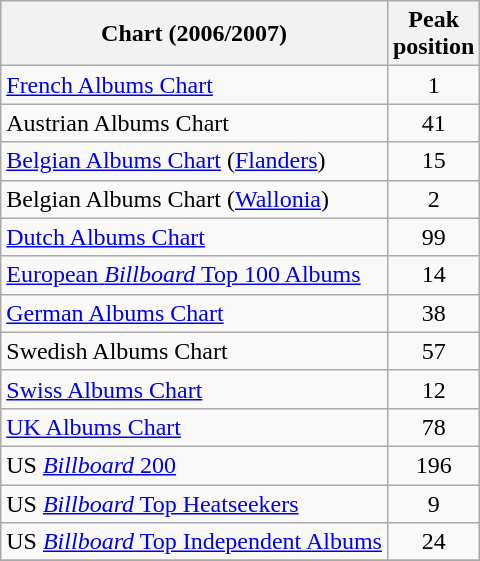<table class="wikitable sortable">
<tr>
<th>Chart (2006/2007)</th>
<th align="center">Peak<br>position</th>
</tr>
<tr>
<td><a href='#'>French Albums Chart</a></td>
<td align="center">1</td>
</tr>
<tr>
<td>Austrian Albums Chart</td>
<td align="center">41</td>
</tr>
<tr>
<td><a href='#'>Belgian Albums Chart</a> (<a href='#'>Flanders</a>)</td>
<td align="center">15</td>
</tr>
<tr>
<td>Belgian Albums Chart (<a href='#'>Wallonia</a>)</td>
<td align="center">2</td>
</tr>
<tr>
<td><a href='#'>Dutch Albums Chart</a></td>
<td align="center">99</td>
</tr>
<tr>
<td><a href='#'>European <em>Billboard</em> Top 100 Albums</a></td>
<td align="center">14</td>
</tr>
<tr>
<td><a href='#'>German Albums Chart</a></td>
<td align="center">38</td>
</tr>
<tr>
<td>Swedish Albums Chart</td>
<td align="center">57</td>
</tr>
<tr>
<td><a href='#'>Swiss Albums Chart</a></td>
<td align="center">12</td>
</tr>
<tr>
<td><a href='#'>UK Albums Chart</a></td>
<td align="center">78</td>
</tr>
<tr>
<td>US <a href='#'><em>Billboard</em> 200</a></td>
<td align="center">196</td>
</tr>
<tr>
<td>US <a href='#'><em>Billboard</em> Top Heatseekers</a></td>
<td align="center">9</td>
</tr>
<tr>
<td>US <a href='#'><em>Billboard</em> Top Independent Albums</a></td>
<td align="center">24</td>
</tr>
<tr>
</tr>
</table>
